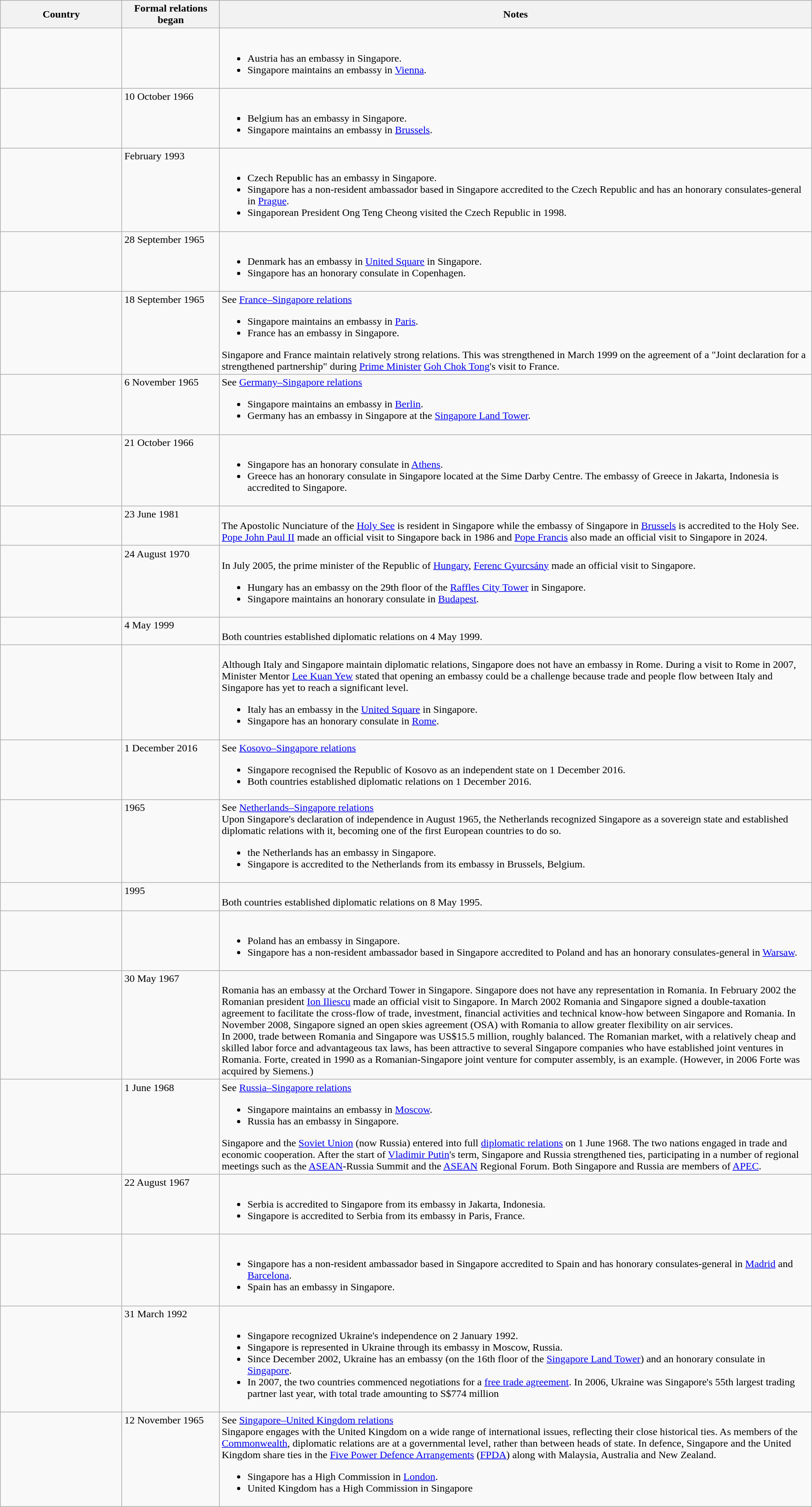<table class="wikitable sortable" border="1" style="width:100%; margin:auto;">
<tr>
<th width="15%">Country</th>
<th width="12%">Formal relations began</th>
<th>Notes</th>
</tr>
<tr valign="top">
<td></td>
<td></td>
<td><br><ul><li>Austria has an embassy in Singapore.</li><li>Singapore maintains an embassy in <a href='#'>Vienna</a>.</li></ul></td>
</tr>
<tr valign="top">
<td></td>
<td>10 October 1966</td>
<td><br><ul><li>Belgium has an embassy in Singapore.</li><li>Singapore maintains an embassy in <a href='#'>Brussels</a>.</li></ul></td>
</tr>
<tr valign="top">
<td></td>
<td> February 1993</td>
<td><br><ul><li>Czech Republic has an embassy in Singapore.</li><li>Singapore has a non-resident ambassador based in Singapore accredited to the Czech Republic and has an honorary consulates-general in <a href='#'>Prague</a>.</li><li>Singaporean President Ong Teng Cheong visited the Czech Republic in 1998.</li></ul></td>
</tr>
<tr valign="top">
<td></td>
<td>28 September 1965</td>
<td><br><ul><li>Denmark has an embassy in <a href='#'>United Square</a> in Singapore.</li><li>Singapore has an honorary consulate in Copenhagen.</li></ul></td>
</tr>
<tr valign="top">
<td></td>
<td>18 September 1965</td>
<td>See <a href='#'>France–Singapore relations</a><br><ul><li>Singapore maintains an embassy in <a href='#'>Paris</a>.</li><li>France has an embassy in Singapore.</li></ul>Singapore and France maintain relatively strong relations. This was strengthened in March 1999 on the agreement of a "Joint declaration for a strengthened partnership" during <a href='#'>Prime Minister</a> <a href='#'>Goh Chok Tong</a>'s visit to France.</td>
</tr>
<tr valign="top">
<td></td>
<td>6 November 1965</td>
<td>See <a href='#'>Germany–Singapore relations</a><br><ul><li>Singapore maintains an embassy in <a href='#'>Berlin</a>.</li><li>Germany has an embassy in Singapore at the <a href='#'>Singapore Land Tower</a>.</li></ul></td>
</tr>
<tr valign="top">
<td></td>
<td>21 October 1966</td>
<td><br><ul><li>Singapore has an honorary consulate in <a href='#'>Athens</a>.</li><li>Greece has an honorary consulate in Singapore located at the Sime Darby Centre. The embassy of Greece in Jakarta, Indonesia is accredited to Singapore.</li></ul></td>
</tr>
<tr valign="top">
<td></td>
<td>23 June 1981</td>
<td><br>The Apostolic Nunciature of the <a href='#'>Holy See</a> is resident in Singapore while the embassy of Singapore in <a href='#'>Brussels</a> is accredited to the Holy See. <a href='#'>Pope John Paul II</a> made an official visit to Singapore back in 1986 and <a href='#'>Pope Francis</a> also made an official visit to Singapore in 2024.</td>
</tr>
<tr valign="top">
<td></td>
<td>24 August 1970</td>
<td><br>In July 2005, the prime minister of the Republic of <a href='#'>Hungary</a>, <a href='#'>Ferenc Gyurcsány</a> made an official visit to Singapore.<ul><li>Hungary has an embassy on the 29th floor of the <a href='#'>Raffles City Tower</a> in Singapore.</li><li>Singapore maintains an honorary consulate in <a href='#'>Budapest</a>.</li></ul></td>
</tr>
<tr valign="top">
<td></td>
<td>4 May 1999</td>
<td><br>Both countries established diplomatic relations on 4 May 1999.</td>
</tr>
<tr valign="top">
<td></td>
<td></td>
<td><br>Although Italy and Singapore maintain diplomatic relations, Singapore does not have an embassy in Rome. During a visit to Rome in 2007, Minister Mentor <a href='#'>Lee Kuan Yew</a> stated that opening an embassy could be a challenge because trade and people flow between Italy and Singapore has yet to reach a significant level.<ul><li>Italy has an embassy in the <a href='#'>United Square</a> in Singapore.</li><li>Singapore has an honorary consulate in <a href='#'>Rome</a>.</li></ul></td>
</tr>
<tr valign="top">
<td></td>
<td>1 December 2016</td>
<td>See <a href='#'>Kosovo–Singapore relations</a><br><ul><li>Singapore recognised the Republic of Kosovo as an independent state on 1 December 2016.</li><li>Both countries established diplomatic relations on 1 December 2016.</li></ul></td>
</tr>
<tr valign="top">
<td></td>
<td>1965</td>
<td>See <a href='#'>Netherlands–Singapore relations</a><br>Upon Singapore's declaration of independence in August 1965, the Netherlands recognized Singapore as a sovereign state and established diplomatic relations with it, becoming one of the first European countries to do so.<ul><li>the Netherlands has an embassy in Singapore.</li><li>Singapore is accredited to the Netherlands from its embassy in Brussels, Belgium.</li></ul></td>
</tr>
<tr valign="top">
<td></td>
<td>1995</td>
<td><br>Both countries established diplomatic relations on 8 May 1995.</td>
</tr>
<tr valign="top">
<td></td>
<td></td>
<td><br><ul><li>Poland has an embassy in Singapore.</li><li>Singapore has a non-resident ambassador based in Singapore accredited to Poland and has an honorary consulates-general in <a href='#'>Warsaw</a>.</li></ul></td>
</tr>
<tr valign="top">
<td></td>
<td>30 May 1967</td>
<td><br>Romania has an embassy at the Orchard Tower in Singapore. Singapore does not have any representation in Romania. In February 2002 the Romanian president <a href='#'>Ion Iliescu</a> made an official visit to Singapore. In March 2002 Romania and Singapore signed a double-taxation agreement to facilitate the cross-flow of trade, investment, financial activities and technical know-how between Singapore and Romania. In November 2008, Singapore signed an open skies agreement (OSA) with Romania to allow greater flexibility on air services.<br>In 2000, trade between Romania and Singapore was US$15.5 million, roughly balanced. The Romanian market, with a relatively cheap and skilled labor force and advantageous tax laws, has been attractive to several Singapore companies who have established joint ventures in Romania. Forte, created in 1990 as a Romanian-Singapore joint venture for computer assembly, is an example. (However, in 2006 Forte was acquired by Siemens.)</td>
</tr>
<tr valign="top">
<td></td>
<td>1 June 1968</td>
<td>See <a href='#'>Russia–Singapore relations</a><br><ul><li>Singapore maintains an embassy in <a href='#'>Moscow</a>.</li><li>Russia has an embassy in Singapore.</li></ul>Singapore and the <a href='#'>Soviet Union</a> (now Russia) entered into full <a href='#'>diplomatic relations</a> on 1 June 1968. The two nations engaged in trade and economic cooperation. After the start of <a href='#'>Vladimir Putin</a>'s term, Singapore and Russia strengthened ties, participating in a number of regional meetings such as the <a href='#'>ASEAN</a>-Russia Summit and the <a href='#'>ASEAN</a> Regional Forum. Both Singapore and Russia are members of <a href='#'>APEC</a>.</td>
</tr>
<tr valign="top">
<td></td>
<td>22 August 1967</td>
<td><br><ul><li>Serbia is accredited to Singapore from its embassy in Jakarta, Indonesia.</li><li>Singapore is accredited to Serbia from its embassy in Paris, France.</li></ul></td>
</tr>
<tr valign="top">
<td></td>
<td></td>
<td><br><ul><li>Singapore has a non-resident ambassador based in Singapore accredited to Spain and has honorary consulates-general in <a href='#'>Madrid</a> and <a href='#'>Barcelona</a>.</li><li>Spain has an embassy in Singapore.</li></ul></td>
</tr>
<tr valign="top">
<td></td>
<td>31 March 1992</td>
<td><br><ul><li>Singapore recognized Ukraine's independence on 2 January 1992.</li><li>Singapore is represented in Ukraine through its embassy in Moscow, Russia.</li><li>Since December 2002, Ukraine has an embassy (on the 16th floor of the <a href='#'>Singapore Land Tower</a>) and an honorary consulate in <a href='#'>Singapore</a>.</li><li>In 2007, the two countries commenced negotiations for a <a href='#'>free trade agreement</a>. In 2006, Ukraine was Singapore's 55th largest trading partner last year, with total trade amounting to S$774 million</li></ul></td>
</tr>
<tr valign="top">
<td></td>
<td>12 November 1965</td>
<td>See <a href='#'>Singapore–United Kingdom relations</a><br>Singapore engages with the United Kingdom on a wide range of international issues, reflecting their close historical ties. As members of the <a href='#'>Commonwealth</a>, diplomatic relations are at a governmental level, rather than between heads of state. In defence, Singapore and the United Kingdom share ties in the <a href='#'>Five Power Defence Arrangements</a> (<a href='#'>FPDA</a>) along with Malaysia, Australia and New Zealand.<ul><li>Singapore has a High Commission in <a href='#'>London</a>.</li><li>United Kingdom has a High Commission in Singapore</li></ul></td>
</tr>
</table>
